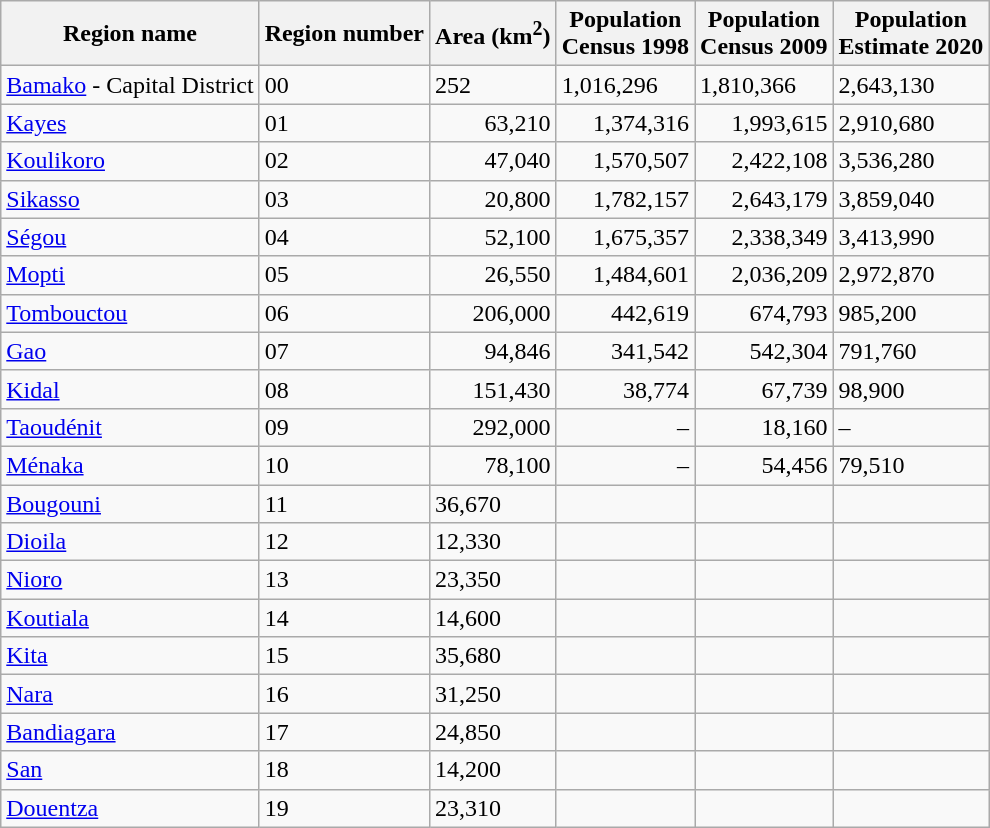<table class="sortable wikitable">
<tr>
<th>Region name</th>
<th>Region number</th>
<th>Area (km<sup>2</sup>)</th>
<th>Population<br>Census 1998</th>
<th>Population<br>Census 2009</th>
<th><strong>Population</strong><br>Estimate 2020</th>
</tr>
<tr>
<td><a href='#'>Bamako</a> - Capital District</td>
<td>00</td>
<td>252</td>
<td>1,016,296</td>
<td>1,810,366</td>
<td>2,643,130</td>
</tr>
<tr>
<td><a href='#'>Kayes</a></td>
<td>01</td>
<td align="right">63,210</td>
<td align="right">1,374,316</td>
<td align="right">1,993,615</td>
<td>2,910,680</td>
</tr>
<tr>
<td><a href='#'>Koulikoro</a></td>
<td>02</td>
<td align="right">47,040</td>
<td align="right">1,570,507</td>
<td align="right">2,422,108</td>
<td>3,536,280</td>
</tr>
<tr>
<td><a href='#'>Sikasso</a></td>
<td>03</td>
<td align="right">20,800</td>
<td align="right">1,782,157</td>
<td align="right">2,643,179</td>
<td>3,859,040</td>
</tr>
<tr>
<td><a href='#'>Ségou</a></td>
<td>04</td>
<td align="right">52,100</td>
<td align="right">1,675,357</td>
<td align="right">2,338,349</td>
<td>3,413,990</td>
</tr>
<tr>
<td><a href='#'>Mopti</a></td>
<td>05</td>
<td align="right">26,550</td>
<td align="right">1,484,601</td>
<td align="right">2,036,209</td>
<td>2,972,870</td>
</tr>
<tr>
<td><a href='#'>Tombouctou</a></td>
<td>06</td>
<td align="right">206,000</td>
<td align="right">442,619</td>
<td align="right">674,793</td>
<td>985,200</td>
</tr>
<tr>
<td><a href='#'>Gao</a></td>
<td>07</td>
<td align="right">94,846</td>
<td align="right">341,542</td>
<td align="right">542,304</td>
<td>791,760</td>
</tr>
<tr>
<td><a href='#'>Kidal</a></td>
<td>08</td>
<td align="right">151,430</td>
<td align="right">38,774</td>
<td align="right">67,739</td>
<td>98,900</td>
</tr>
<tr>
<td><a href='#'>Taoudénit</a></td>
<td>09</td>
<td align="right">292,000</td>
<td align="right">–</td>
<td align="right">18,160</td>
<td>–</td>
</tr>
<tr>
<td><a href='#'>Ménaka</a></td>
<td>10</td>
<td align="right">78,100</td>
<td align="right">–</td>
<td align="right">54,456</td>
<td>79,510</td>
</tr>
<tr>
<td><a href='#'>Bougouni</a></td>
<td>11</td>
<td>36,670</td>
<td></td>
<td></td>
<td></td>
</tr>
<tr>
<td><a href='#'>Dioila</a></td>
<td>12</td>
<td>12,330</td>
<td></td>
<td></td>
<td></td>
</tr>
<tr>
<td><a href='#'>Nioro</a></td>
<td>13</td>
<td>23,350</td>
<td></td>
<td></td>
<td></td>
</tr>
<tr>
<td><a href='#'>Koutiala</a></td>
<td>14</td>
<td>14,600</td>
<td></td>
<td></td>
<td></td>
</tr>
<tr>
<td><a href='#'>Kita</a></td>
<td>15</td>
<td>35,680</td>
<td></td>
<td></td>
<td></td>
</tr>
<tr>
<td><a href='#'>Nara</a></td>
<td>16</td>
<td>31,250</td>
<td></td>
<td></td>
<td></td>
</tr>
<tr>
<td><a href='#'>Bandiagara</a></td>
<td>17</td>
<td>24,850</td>
<td></td>
<td></td>
<td></td>
</tr>
<tr>
<td><a href='#'>San</a></td>
<td>18</td>
<td>14,200</td>
<td></td>
<td></td>
<td></td>
</tr>
<tr>
<td><a href='#'>Douentza</a></td>
<td>19</td>
<td>23,310</td>
<td></td>
<td></td>
<td></td>
</tr>
</table>
